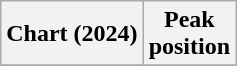<table class="wikitable plainrowheaders" style="text-align:center">
<tr>
<th scope="col">Chart (2024)</th>
<th scope="col">Peak<br>position</th>
</tr>
<tr>
</tr>
</table>
